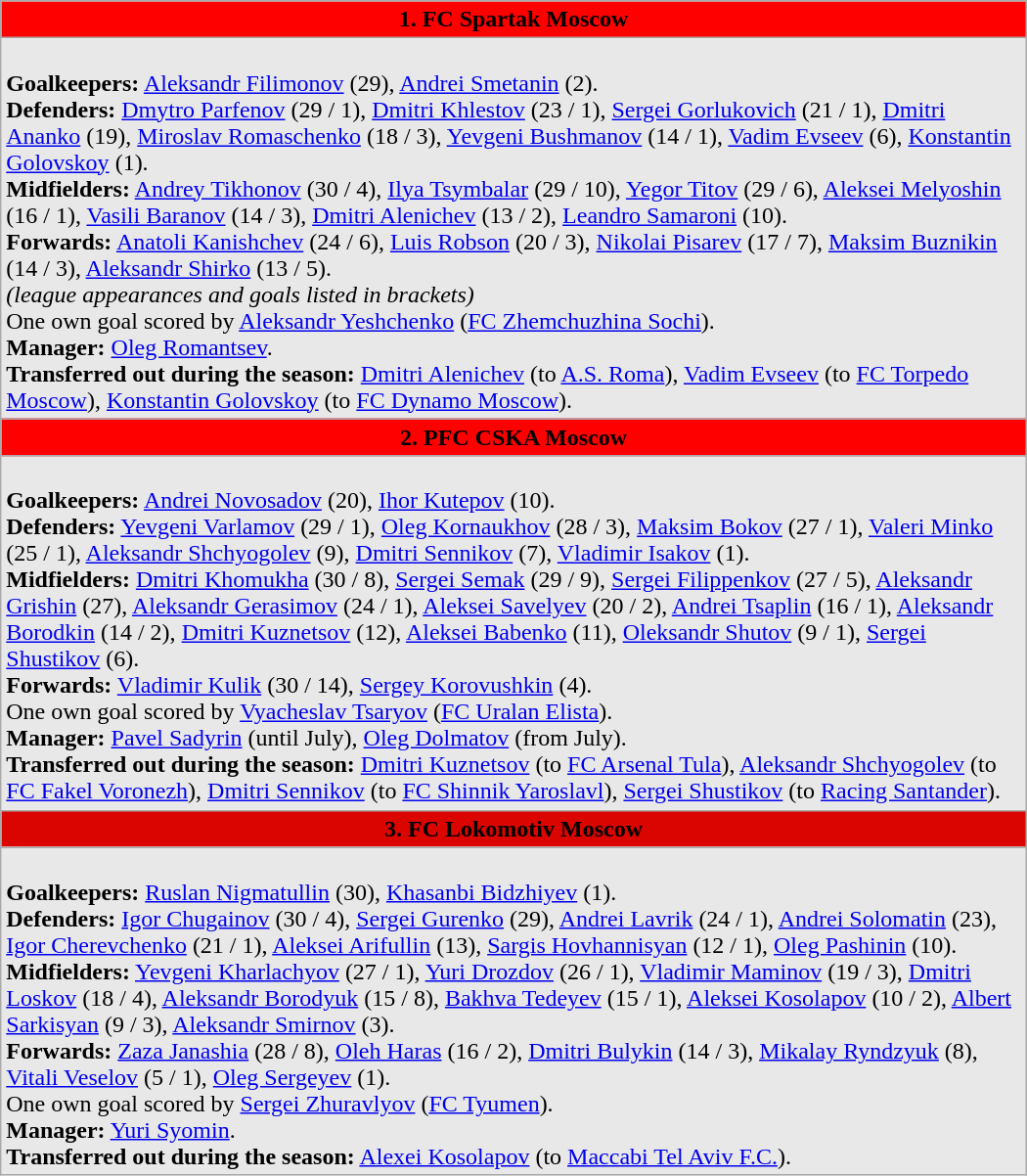<table class="wikitable" Width="700">
<tr bgcolor="#FF0000">
<td align="center" width="700"><span> <strong>1. FC Spartak Moscow</strong> </span></td>
</tr>
<tr bgcolor="#E8E8E8">
<td align="left" width="700"><br><strong>Goalkeepers:</strong> <a href='#'>Aleksandr Filimonov</a> (29), <a href='#'>Andrei Smetanin</a> (2).<br>
<strong>Defenders:</strong> <a href='#'>Dmytro Parfenov</a>  (29 / 1), <a href='#'>Dmitri Khlestov</a> (23 / 1), <a href='#'>Sergei Gorlukovich</a> (21 / 1), <a href='#'>Dmitri Ananko</a> (19), <a href='#'>Miroslav Romaschenko</a>  (18 / 3), <a href='#'>Yevgeni Bushmanov</a> (14 / 1), <a href='#'>Vadim Evseev</a> (6), <a href='#'>Konstantin Golovskoy</a> (1).<br>
<strong>Midfielders:</strong> <a href='#'>Andrey Tikhonov</a> (30 / 4), <a href='#'>Ilya Tsymbalar</a> (29 / 10), <a href='#'>Yegor Titov</a> (29 / 6), <a href='#'>Aleksei Melyoshin</a> (16 / 1), <a href='#'>Vasili Baranov</a>  (14 / 3), <a href='#'>Dmitri Alenichev</a> (13 / 2), <a href='#'>Leandro Samaroni</a>  (10).<br>
<strong>Forwards:</strong> <a href='#'>Anatoli Kanishchev</a> (24 / 6), <a href='#'>Luis Robson</a>  (20 / 3), <a href='#'>Nikolai Pisarev</a> (17 / 7), <a href='#'>Maksim Buznikin</a> (14 / 3), <a href='#'>Aleksandr Shirko</a> (13 / 5).<br><em>(league appearances and goals listed in brackets)</em><br>One own goal scored by <a href='#'>Aleksandr Yeshchenko</a> (<a href='#'>FC Zhemchuzhina Sochi</a>).<br><strong>Manager:</strong> <a href='#'>Oleg Romantsev</a>.<br><strong>Transferred out during the season:</strong> <a href='#'>Dmitri Alenichev</a> (to  <a href='#'>A.S. Roma</a>), <a href='#'>Vadim Evseev</a> (to <a href='#'>FC Torpedo Moscow</a>), <a href='#'>Konstantin Golovskoy</a> (to <a href='#'>FC Dynamo Moscow</a>).</td>
</tr>
<tr bgcolor="#FF0000">
<td align="center" width="700"><span> <strong>2. PFC CSKA Moscow</strong> </span></td>
</tr>
<tr bgcolor="#E8E8E8">
<td align="left" width="700"><br><strong>Goalkeepers:</strong> <a href='#'>Andrei Novosadov</a> (20), <a href='#'>Ihor Kutepov</a>  (10).<br>
<strong>Defenders:</strong> <a href='#'>Yevgeni Varlamov</a> (29 / 1), <a href='#'>Oleg Kornaukhov</a> (28 / 3), <a href='#'>Maksim Bokov</a> (27 / 1), <a href='#'>Valeri Minko</a> (25 / 1), <a href='#'>Aleksandr Shchyogolev</a> (9), <a href='#'>Dmitri Sennikov</a> (7), <a href='#'>Vladimir Isakov</a> (1).<br>
<strong>Midfielders:</strong> <a href='#'>Dmitri Khomukha</a>  (30 / 8), <a href='#'>Sergei Semak</a> (29 / 9), <a href='#'>Sergei Filippenkov</a> (27 / 5), <a href='#'>Aleksandr Grishin</a> (27), <a href='#'>Aleksandr Gerasimov</a> (24 / 1), <a href='#'>Aleksei Savelyev</a> (20 / 2), <a href='#'>Andrei Tsaplin</a> (16 / 1), <a href='#'>Aleksandr Borodkin</a> (14 / 2), <a href='#'>Dmitri Kuznetsov</a> (12), <a href='#'>Aleksei Babenko</a> (11), <a href='#'>Oleksandr Shutov</a>  (9 / 1), <a href='#'>Sergei Shustikov</a> (6).<br>
<strong>Forwards:</strong> <a href='#'>Vladimir Kulik</a> (30 / 14), <a href='#'>Sergey Korovushkin</a> (4).<br>One own goal scored by <a href='#'>Vyacheslav Tsaryov</a> (<a href='#'>FC Uralan Elista</a>).<br><strong>Manager:</strong> <a href='#'>Pavel Sadyrin</a> (until July), <a href='#'>Oleg Dolmatov</a> (from July).<br><strong>Transferred out during the season:</strong> <a href='#'>Dmitri Kuznetsov</a> (to <a href='#'>FC Arsenal Tula</a>), <a href='#'>Aleksandr Shchyogolev</a> (to <a href='#'>FC Fakel Voronezh</a>), <a href='#'>Dmitri Sennikov</a> (to <a href='#'>FC Shinnik Yaroslavl</a>), <a href='#'>Sergei Shustikov</a> (to  <a href='#'>Racing Santander</a>).</td>
</tr>
<tr bgcolor="#DB0500">
<td align="center" width="700"><span> <strong>3. FC Lokomotiv Moscow</strong> </span></td>
</tr>
<tr bgcolor="#E8E8E8">
<td align="left" width="700"><br><strong>Goalkeepers:</strong> <a href='#'>Ruslan Nigmatullin</a> (30), <a href='#'>Khasanbi Bidzhiyev</a> (1).<br>
<strong>Defenders:</strong> <a href='#'>Igor Chugainov</a> (30 / 4), <a href='#'>Sergei Gurenko</a>  (29), <a href='#'>Andrei Lavrik</a>  (24 / 1), <a href='#'>Andrei Solomatin</a> (23), <a href='#'>Igor Cherevchenko</a>  (21 / 1), <a href='#'>Aleksei Arifullin</a> (13), <a href='#'>Sargis Hovhannisyan</a>  (12 / 1), <a href='#'>Oleg Pashinin</a>  (10).<br>
<strong>Midfielders:</strong> <a href='#'>Yevgeni Kharlachyov</a> (27 / 1), <a href='#'>Yuri Drozdov</a> (26 / 1), <a href='#'>Vladimir Maminov</a>  (19 / 3), <a href='#'>Dmitri Loskov</a> (18 / 4), <a href='#'>Aleksandr Borodyuk</a> (15 / 8), <a href='#'>Bakhva Tedeyev</a> (15 / 1), <a href='#'>Aleksei Kosolapov</a> (10 / 2), <a href='#'>Albert Sarkisyan</a>  (9 / 3), <a href='#'>Aleksandr Smirnov</a> (3).<br>
<strong>Forwards:</strong> <a href='#'>Zaza Janashia</a>  (28 / 8), <a href='#'>Oleh Haras</a>  (16 / 2), <a href='#'>Dmitri Bulykin</a> (14 / 3), <a href='#'>Mikalay Ryndzyuk</a>  (8), <a href='#'>Vitali Veselov</a> (5 / 1), <a href='#'>Oleg Sergeyev</a> (1).<br>One own goal scored by <a href='#'>Sergei Zhuravlyov</a> (<a href='#'>FC Tyumen</a>).<br><strong>Manager:</strong> <a href='#'>Yuri Syomin</a>.<br><strong>Transferred out during the season:</strong> <a href='#'>Alexei Kosolapov</a> (to  <a href='#'>Maccabi Tel Aviv F.C.</a>).</td>
</tr>
</table>
